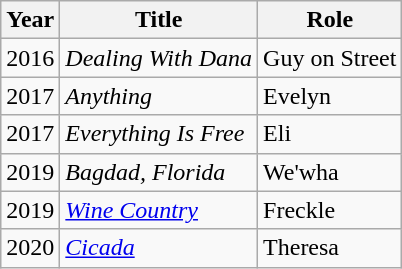<table class="wikitable sortable" >
<tr>
<th>Year</th>
<th>Title</th>
<th>Role</th>
</tr>
<tr>
<td>2016</td>
<td><em>Dealing With Dana</em></td>
<td>Guy on Street</td>
</tr>
<tr>
<td>2017</td>
<td><em>Anything</em></td>
<td>Evelyn</td>
</tr>
<tr>
<td>2017</td>
<td><em>Everything Is Free</em></td>
<td>Eli</td>
</tr>
<tr>
<td>2019</td>
<td><em>Bagdad, Florida</em></td>
<td>We'wha</td>
</tr>
<tr>
<td>2019</td>
<td><em><a href='#'>Wine Country</a></em></td>
<td>Freckle</td>
</tr>
<tr>
<td>2020</td>
<td><em><a href='#'>Cicada</a></em></td>
<td>Theresa</td>
</tr>
</table>
